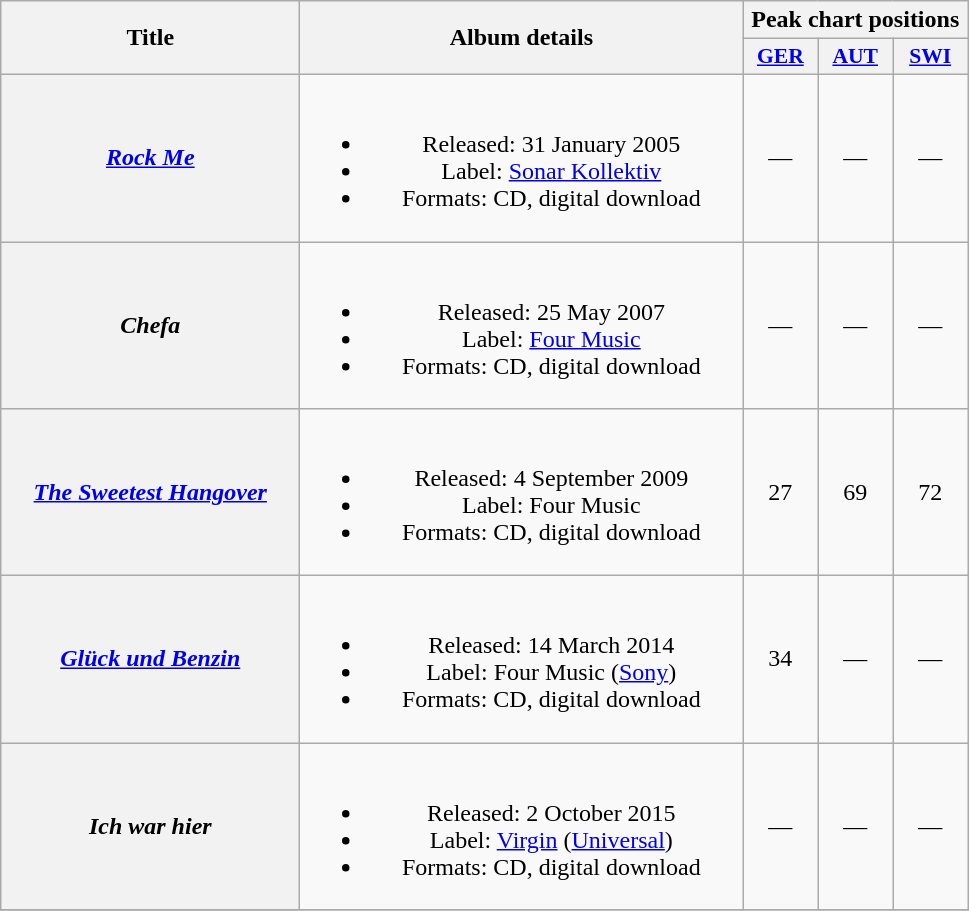<table class="wikitable plainrowheaders" style="text-align:center;">
<tr>
<th scope="col" rowspan="2" style="width:12em;">Title</th>
<th scope="col" rowspan="2" style="width:18em;">Album details</th>
<th scope="col" colspan="3">Peak chart positions</th>
</tr>
<tr>
<th scope="col" style="width:3em;font-size:90%;"><a href='#'>GER</a><br></th>
<th scope="col" style="width:3em;font-size:90%;"><a href='#'>AUT</a><br></th>
<th scope="col" style="width:3em;font-size:90%;"><a href='#'>SWI</a><br></th>
</tr>
<tr>
<th scope="row"><em><a href='#'>Rock Me</a> </em></th>
<td><br><ul><li>Released: 31 January 2005</li><li>Label: <a href='#'>Sonar Kollektiv</a></li><li>Formats: CD, digital download</li></ul></td>
<td>—</td>
<td>—</td>
<td>—</td>
</tr>
<tr>
<th scope="row"><em>Chefa</em></th>
<td><br><ul><li>Released: 25 May 2007</li><li>Label: <a href='#'>Four Music</a></li><li>Formats: CD, digital download</li></ul></td>
<td>—</td>
<td>—</td>
<td>—</td>
</tr>
<tr>
<th scope="row"><em><a href='#'>The Sweetest Hangover</a></em></th>
<td><br><ul><li>Released: 4 September 2009</li><li>Label: Four Music</li><li>Formats: CD, digital download</li></ul></td>
<td>27</td>
<td>69</td>
<td>72</td>
</tr>
<tr>
<th scope="row"><em><a href='#'>Glück und Benzin</a></em></th>
<td><br><ul><li>Released: 14 March 2014</li><li>Label: Four Music (<a href='#'>Sony</a>)</li><li>Formats: CD, digital download</li></ul></td>
<td>34</td>
<td>—</td>
<td>—</td>
</tr>
<tr>
<th scope="row"><em>Ich war hier</em></th>
<td><br><ul><li>Released: 2 October 2015</li><li>Label: <a href='#'>Virgin</a> (<a href='#'>Universal</a>)</li><li>Formats: CD, digital download</li></ul></td>
<td>—</td>
<td>—</td>
<td>—</td>
</tr>
<tr>
</tr>
</table>
